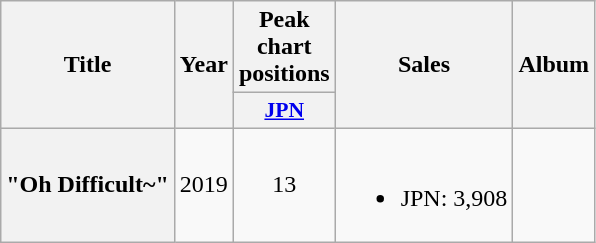<table class="wikitable plainrowheaders" style="text-align:center">
<tr>
<th scope="col" rowspan="2">Title</th>
<th scope="col" rowspan="2">Year</th>
<th scope="col" colspan="1">Peak chart positions</th>
<th scope="col" rowspan="2">Sales<br></th>
<th scope="col" rowspan="2">Album</th>
</tr>
<tr>
<th scope="col" style="width:3em;font-size:90%"><a href='#'>JPN</a><br></th>
</tr>
<tr>
<th scope="row">"Oh Difficult~"<br></th>
<td>2019</td>
<td>13</td>
<td><br><ul><li>JPN: 3,908 </li></ul></td>
<td></td>
</tr>
</table>
